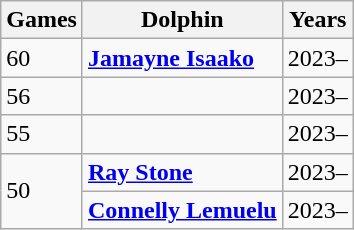<table class="wikitable">
<tr>
<th>Games</th>
<th>Dolphin</th>
<th>Years</th>
</tr>
<tr>
<td>60</td>
<td><strong><a href='#'>Jamayne Isaako</a></strong></td>
<td>2023–</td>
</tr>
<tr>
<td>56</td>
<td><strong></strong></td>
<td>2023–</td>
</tr>
<tr>
<td>55</td>
<td><strong></strong></td>
<td>2023–</td>
</tr>
<tr>
<td rowspan="2">50</td>
<td><a href='#'><strong>Ray Stone</strong></a></td>
<td>2023–</td>
</tr>
<tr>
<td><a href='#'><strong>Connelly Lemuelu</strong></a></td>
<td>2023–</td>
</tr>
</table>
